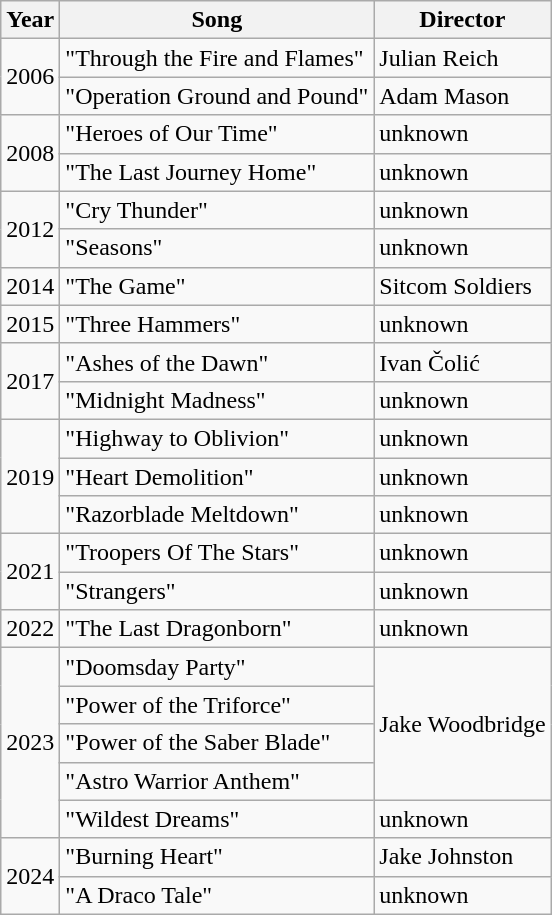<table class="wikitable">
<tr>
<th>Year</th>
<th>Song</th>
<th>Director</th>
</tr>
<tr>
<td rowspan="2">2006</td>
<td>"Through the Fire and Flames"</td>
<td>Julian Reich</td>
</tr>
<tr>
<td>"Operation Ground and Pound"</td>
<td>Adam Mason</td>
</tr>
<tr>
<td rowspan="2">2008</td>
<td>"Heroes of Our Time"</td>
<td>unknown</td>
</tr>
<tr>
<td>"The Last Journey Home"</td>
<td>unknown</td>
</tr>
<tr>
<td rowspan="2">2012</td>
<td>"Cry Thunder"</td>
<td>unknown</td>
</tr>
<tr>
<td>"Seasons"</td>
<td>unknown</td>
</tr>
<tr>
<td>2014</td>
<td>"The Game"</td>
<td>Sitcom Soldiers</td>
</tr>
<tr>
<td>2015</td>
<td>"Three Hammers"</td>
<td>unknown</td>
</tr>
<tr>
<td rowspan="2">2017</td>
<td>"Ashes of the Dawn"</td>
<td>Ivan Čolić</td>
</tr>
<tr>
<td>"Midnight Madness"</td>
<td>unknown</td>
</tr>
<tr>
<td rowspan="3">2019</td>
<td>"Highway to Oblivion"</td>
<td>unknown</td>
</tr>
<tr>
<td>"Heart Demolition"</td>
<td>unknown</td>
</tr>
<tr>
<td>"Razorblade Meltdown"</td>
<td>unknown</td>
</tr>
<tr>
<td rowspan="2">2021</td>
<td>"Troopers Of The Stars"</td>
<td>unknown</td>
</tr>
<tr>
<td>"Strangers"</td>
<td>unknown</td>
</tr>
<tr>
<td>2022</td>
<td>"The Last Dragonborn"</td>
<td>unknown</td>
</tr>
<tr>
<td rowspan="5">2023</td>
<td align=left>"Doomsday Party"</td>
<td rowspan="4">Jake Woodbridge</td>
</tr>
<tr>
<td align=left>"Power of the Triforce"</td>
</tr>
<tr>
<td align=left>"Power of the Saber Blade"</td>
</tr>
<tr>
<td align=left>"Astro Warrior Anthem"</td>
</tr>
<tr>
<td align=left>"Wildest Dreams"</td>
<td>unknown</td>
</tr>
<tr>
<td rowspan="5">2024</td>
<td align=left>"Burning Heart"</td>
<td rowspan="1">Jake Johnston</td>
</tr>
<tr>
<td align=left>"A Draco Tale"</td>
<td>unknown</td>
</tr>
</table>
